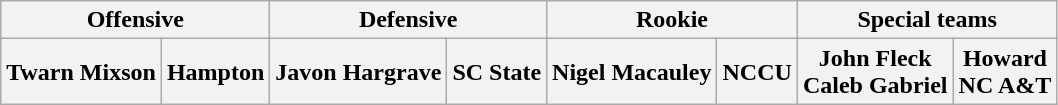<table class="wikitable" border="1">
<tr>
<th colspan="2">Offensive</th>
<th colspan="2">Defensive</th>
<th colspan="2">Rookie</th>
<th colspan="2">Special teams</th>
</tr>
<tr>
<th>Twarn Mixson</th>
<th>Hampton</th>
<th>Javon Hargrave</th>
<th>SC State</th>
<th>Nigel Macauley</th>
<th>NCCU</th>
<th>John Fleck <br> Caleb Gabriel</th>
<th>Howard <br> NC A&T</th>
</tr>
</table>
